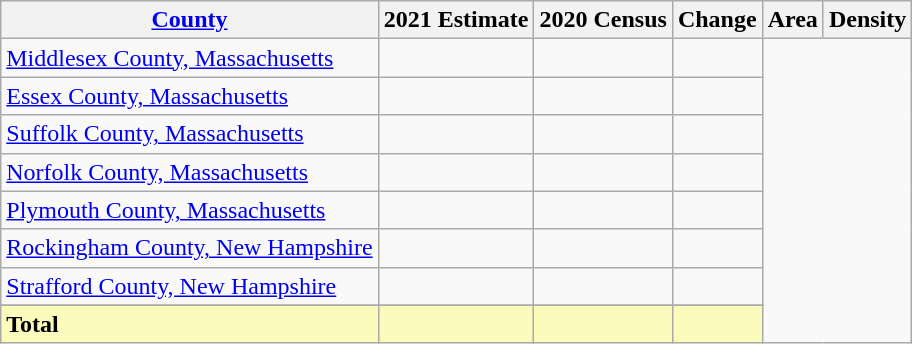<table class="wikitable sortable">
<tr>
<th><a href='#'>County</a></th>
<th>2021 Estimate</th>
<th>2020 Census</th>
<th>Change</th>
<th>Area</th>
<th>Density</th>
</tr>
<tr>
<td><a href='#'>Middlesex County, Massachusetts</a></td>
<td></td>
<td></td>
<td></td>
</tr>
<tr>
<td><a href='#'>Essex County, Massachusetts</a></td>
<td></td>
<td></td>
<td></td>
</tr>
<tr>
<td><a href='#'>Suffolk County, Massachusetts</a></td>
<td></td>
<td></td>
<td></td>
</tr>
<tr>
<td><a href='#'>Norfolk County, Massachusetts</a></td>
<td></td>
<td></td>
<td></td>
</tr>
<tr>
<td><a href='#'>Plymouth County, Massachusetts</a></td>
<td></td>
<td></td>
<td></td>
</tr>
<tr>
<td><a href='#'>Rockingham County, New Hampshire</a></td>
<td></td>
<td></td>
<td></td>
</tr>
<tr>
<td><a href='#'>Strafford County, New Hampshire</a></td>
<td></td>
<td></td>
<td></td>
</tr>
<tr>
</tr>
<tr class=sortbottom style="background:#fbfbbb">
<td><strong>Total</strong></td>
<td></td>
<td></td>
<td></td>
</tr>
</table>
